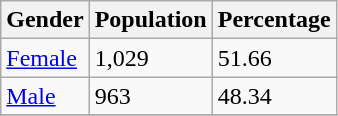<table class="wikitable">
<tr>
<th>Gender</th>
<th>Population</th>
<th>Percentage</th>
</tr>
<tr>
<td><a href='#'>Female</a></td>
<td>1,029</td>
<td>51.66</td>
</tr>
<tr>
<td><a href='#'>Male</a></td>
<td>963</td>
<td>48.34</td>
</tr>
<tr>
</tr>
</table>
